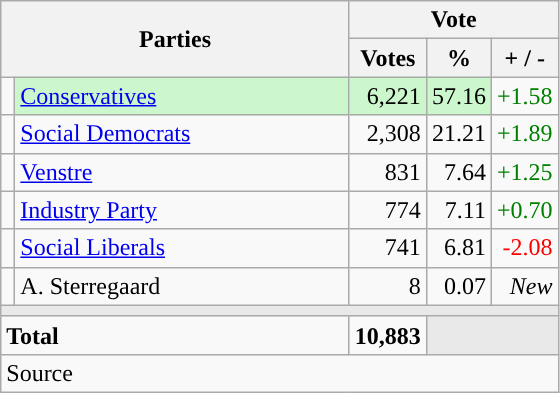<table class="wikitable" style="text-align:right;">
<tr>
<th style="text-align:centre;" rowspan="2" colspan="2" width="225">Parties</th>
<th colspan="3">Vote</th>
</tr>
<tr>
<th width="15">Votes</th>
<th width="15">%</th>
<th width="15">+ / -</th>
</tr>
<tr>
<td width="2" style="color:inherit;background:"></td>
<td bgcolor=#ccf7cc  align="left"><a href='#'>Conservatives</a></td>
<td bgcolor=#ccf7cc>6,221</td>
<td bgcolor=#ccf7cc>57.16</td>
<td style=color:green;>+1.58</td>
</tr>
<tr>
<td width="2" style="color:inherit;background:"></td>
<td align="left"><a href='#'>Social Democrats</a></td>
<td>2,308</td>
<td>21.21</td>
<td style=color:green;>+1.89</td>
</tr>
<tr>
<td width="2" style="color:inherit;background:"></td>
<td align="left"><a href='#'>Venstre</a></td>
<td>831</td>
<td>7.64</td>
<td style=color:green;>+1.25</td>
</tr>
<tr>
<td width="2" style="color:inherit;background:"></td>
<td align="left"><a href='#'>Industry Party</a></td>
<td>774</td>
<td>7.11</td>
<td style=color:green;>+0.70</td>
</tr>
<tr>
<td width="2" style="color:inherit;background:"></td>
<td align="left"><a href='#'>Social Liberals</a></td>
<td>741</td>
<td>6.81</td>
<td style=color:red;>-2.08</td>
</tr>
<tr>
<td width="2" style="color:inherit;background:"></td>
<td align="left">A. Sterregaard</td>
<td>8</td>
<td>0.07</td>
<td><em>New</em></td>
</tr>
<tr>
<td colspan="7" bgcolor="#E9E9E9"></td>
</tr>
<tr>
<td align="left" colspan="2"><strong>Total</strong></td>
<td><strong>10,883</strong></td>
<td bgcolor="#E9E9E9" colspan="2"></td>
</tr>
<tr>
<td align="left" colspan="6">Source</td>
</tr>
</table>
